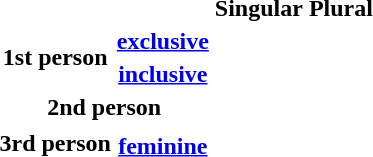<table>
<tr>
<th colspan=2></th>
<th>Singular</th>
<th>Plural</th>
</tr>
<tr>
<th rowspan=2>1st person</th>
<th><a href='#'>exclusive</a></th>
<td rowspan=2></td>
<td></td>
</tr>
<tr>
<th><a href='#'>inclusive</a></th>
<td></td>
</tr>
<tr>
<th colspan=2>2nd person</th>
<td></td>
<td></td>
</tr>
<tr>
<th rowspan=2>3rd person</th>
<th></th>
<td></td>
<td rowspan=2></td>
</tr>
<tr>
<th><a href='#'>feminine</a></th>
<td></td>
</tr>
</table>
